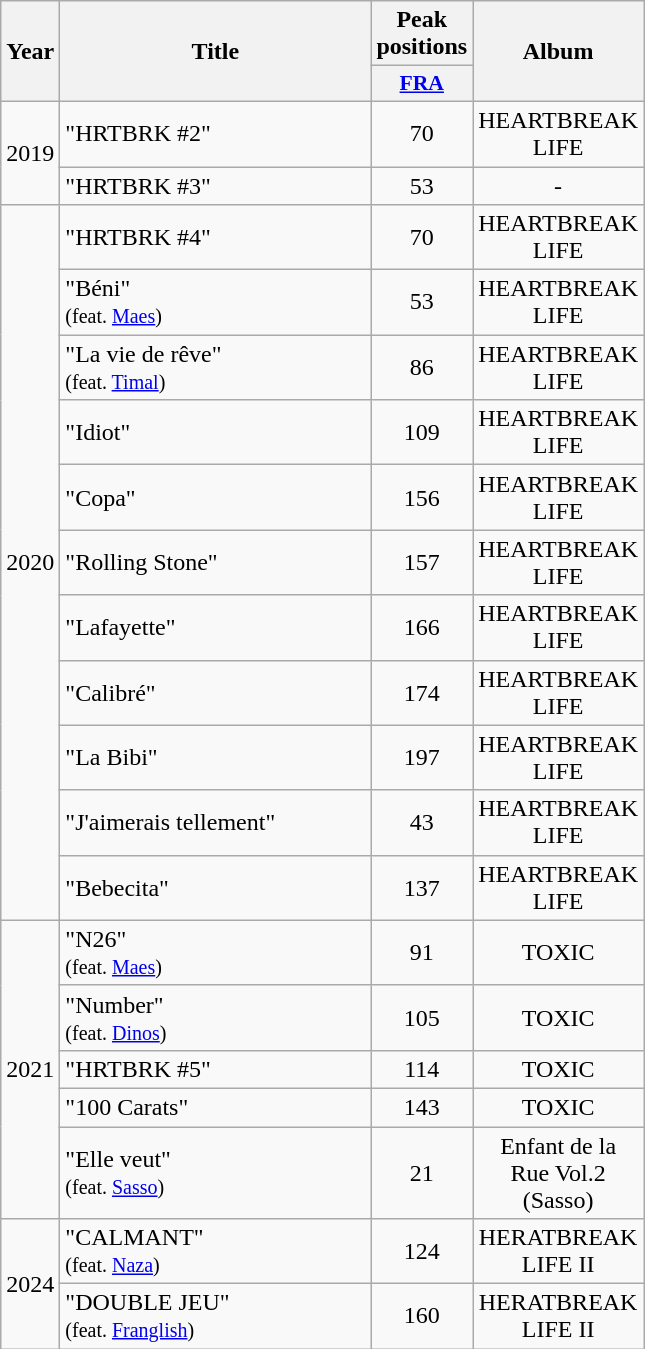<table class="wikitable">
<tr>
<th align="center" rowspan="2" width="10">Year</th>
<th align="center" rowspan="2" width="200">Title</th>
<th align="center" colspan="1" width="20">Peak positions</th>
<th align="center" rowspan="2" width="100">Album</th>
</tr>
<tr>
<th scope="col" style="width:3em;font-size:90%;"><a href='#'>FRA</a><br></th>
</tr>
<tr>
<td style="text-align:center;" rowspan=2>2019</td>
<td>"HRTBRK #2"</td>
<td style="text-align:center;">70</td>
<td style="text-align:center;">HEARTBREAK LIFE</td>
</tr>
<tr>
<td>"HRTBRK #3"</td>
<td style="text-align:center;">53</td>
<td style="text-align:center;">-</td>
</tr>
<tr>
<td style="text-align:center;" rowspan=11>2020</td>
<td>"HRTBRK #4"</td>
<td style="text-align:center;">70</td>
<td style="text-align:center;">HEARTBREAK LIFE</td>
</tr>
<tr>
<td>"Béni"<br><small>(feat.  <a href='#'>Maes</a>)</small></td>
<td style="text-align:center;">53</td>
<td style="text-align:center;">HEARTBREAK LIFE</td>
</tr>
<tr>
<td>"La vie de rêve"<br><small>(feat.  <a href='#'>Timal</a>)</small></td>
<td style="text-align:center;">86</td>
<td style="text-align:center;">HEARTBREAK LIFE</td>
</tr>
<tr>
<td>"Idiot"</td>
<td style="text-align:center;">109</td>
<td style="text-align:center;">HEARTBREAK LIFE</td>
</tr>
<tr>
<td>"Copa"</td>
<td style="text-align:center;">156</td>
<td style="text-align:center;">HEARTBREAK LIFE</td>
</tr>
<tr>
<td>"Rolling Stone"</td>
<td style="text-align:center;">157</td>
<td style="text-align:center;">HEARTBREAK LIFE</td>
</tr>
<tr>
<td>"Lafayette"</td>
<td style="text-align:center;">166</td>
<td style="text-align:center;">HEARTBREAK LIFE</td>
</tr>
<tr>
<td>"Calibré"</td>
<td style="text-align:center;">174</td>
<td style="text-align:center;">HEARTBREAK LIFE</td>
</tr>
<tr>
<td>"La Bibi"</td>
<td style="text-align:center;">197</td>
<td style="text-align:center;">HEARTBREAK LIFE</td>
</tr>
<tr>
<td>"J'aimerais tellement"</td>
<td style="text-align:center;">43</td>
<td style="text-align:center;">HEARTBREAK LIFE</td>
</tr>
<tr>
<td>"Bebecita"</td>
<td style="text-align:center;">137</td>
<td style="text-align:center;">HEARTBREAK LIFE</td>
</tr>
<tr>
<td style="text-align:center;" rowspan=5>2021</td>
<td>"N26"<br><small>(feat.  <a href='#'>Maes</a>)</small></td>
<td style="text-align:center;">91</td>
<td style="text-align:center;">TOXIC</td>
</tr>
<tr>
<td>"Number"<br><small>(feat.  <a href='#'>Dinos</a>)</small></td>
<td style="text-align:center;">105</td>
<td style="text-align:center;">TOXIC</td>
</tr>
<tr>
<td>"HRTBRK #5"</td>
<td style="text-align:center;">114</td>
<td style="text-align:center;">TOXIC</td>
</tr>
<tr>
<td>"100 Carats"</td>
<td style="text-align:center;">143</td>
<td style="text-align:center;">TOXIC</td>
</tr>
<tr>
<td>"Elle veut"<br><small>(feat.  <a href='#'>Sasso</a>)</small></td>
<td style="text-align:center;">21</td>
<td style="text-align:center;">Enfant de la Rue Vol.2 (Sasso)</td>
</tr>
<tr>
<td style="text-align:center;" rowspan=2>2024</td>
<td>"CALMANT"<br><small>(feat.  <a href='#'>Naza</a>)</small></td>
<td style="text-align:center;">124</td>
<td style="text-align:center;">HERATBREAK LIFE II</td>
</tr>
<tr>
<td>"DOUBLE JEU"<br><small>(feat.  <a href='#'>Franglish</a>)</small></td>
<td style="text-align:center;">160</td>
<td style="text-align:center;">HERATBREAK LIFE II</td>
</tr>
</table>
